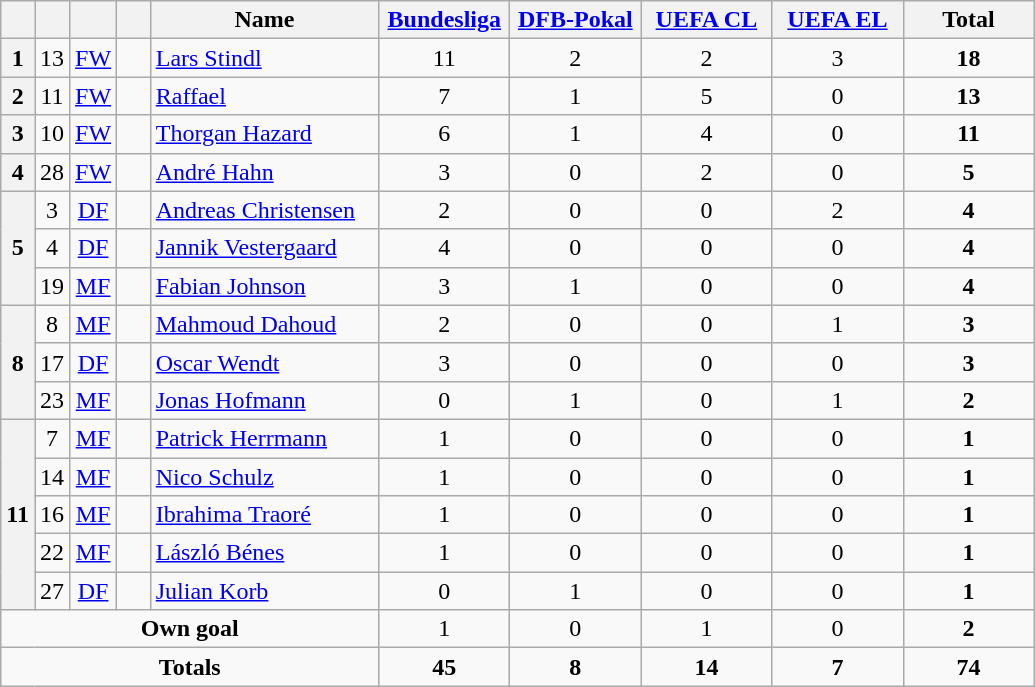<table class="wikitable" style="text-align:center">
<tr>
<th width=15></th>
<th width=15></th>
<th width=15></th>
<th width=15></th>
<th width=145>Name</th>
<th width=80><a href='#'>Bundesliga</a></th>
<th width=80><a href='#'>DFB-Pokal</a></th>
<th width=80><a href='#'>UEFA CL</a></th>
<th width=80><a href='#'>UEFA EL</a></th>
<th width=80>Total</th>
</tr>
<tr>
<th>1</th>
<td>13</td>
<td><a href='#'>FW</a></td>
<td></td>
<td align=left><a href='#'>Lars Stindl</a></td>
<td>11</td>
<td>2</td>
<td>2</td>
<td>3</td>
<td><strong>18</strong></td>
</tr>
<tr>
<th>2</th>
<td>11</td>
<td><a href='#'>FW</a></td>
<td></td>
<td align=left><a href='#'>Raffael</a></td>
<td>7</td>
<td>1</td>
<td>5</td>
<td>0</td>
<td><strong>13</strong></td>
</tr>
<tr>
<th>3</th>
<td>10</td>
<td><a href='#'>FW</a></td>
<td></td>
<td align=left><a href='#'>Thorgan Hazard</a></td>
<td>6</td>
<td>1</td>
<td>4</td>
<td>0</td>
<td><strong>11</strong></td>
</tr>
<tr>
<th>4</th>
<td>28</td>
<td><a href='#'>FW</a></td>
<td></td>
<td align=left><a href='#'>André Hahn</a></td>
<td>3</td>
<td>0</td>
<td>2</td>
<td>0</td>
<td><strong>5</strong></td>
</tr>
<tr>
<th rowspan=3>5</th>
<td>3</td>
<td><a href='#'>DF</a></td>
<td></td>
<td align=left><a href='#'>Andreas Christensen</a></td>
<td>2</td>
<td>0</td>
<td>0</td>
<td>2</td>
<td><strong>4</strong></td>
</tr>
<tr>
<td>4</td>
<td><a href='#'>DF</a></td>
<td></td>
<td align=left><a href='#'>Jannik Vestergaard</a></td>
<td>4</td>
<td>0</td>
<td>0</td>
<td>0</td>
<td><strong>4</strong></td>
</tr>
<tr>
<td>19</td>
<td><a href='#'>MF</a></td>
<td></td>
<td align=left><a href='#'>Fabian Johnson</a></td>
<td>3</td>
<td>1</td>
<td>0</td>
<td>0</td>
<td><strong>4</strong></td>
</tr>
<tr>
<th rowspan=3>8</th>
<td>8</td>
<td><a href='#'>MF</a></td>
<td></td>
<td align=left><a href='#'>Mahmoud Dahoud</a></td>
<td>2</td>
<td>0</td>
<td>0</td>
<td>1</td>
<td><strong>3</strong></td>
</tr>
<tr>
<td>17</td>
<td><a href='#'>DF</a></td>
<td></td>
<td align=left><a href='#'>Oscar Wendt</a></td>
<td>3</td>
<td>0</td>
<td>0</td>
<td>0</td>
<td><strong>3</strong></td>
</tr>
<tr>
<td>23</td>
<td><a href='#'>MF</a></td>
<td></td>
<td align=left><a href='#'>Jonas Hofmann</a></td>
<td>0</td>
<td>1</td>
<td>0</td>
<td>1</td>
<td><strong>2</strong></td>
</tr>
<tr>
<th rowspan=5>11</th>
<td>7</td>
<td><a href='#'>MF</a></td>
<td></td>
<td align=left><a href='#'>Patrick Herrmann</a></td>
<td>1</td>
<td>0</td>
<td>0</td>
<td>0</td>
<td><strong>1</strong></td>
</tr>
<tr>
<td>14</td>
<td><a href='#'>MF</a></td>
<td></td>
<td align=left><a href='#'>Nico Schulz</a></td>
<td>1</td>
<td>0</td>
<td>0</td>
<td>0</td>
<td><strong>1</strong></td>
</tr>
<tr>
<td>16</td>
<td><a href='#'>MF</a></td>
<td></td>
<td align=left><a href='#'>Ibrahima Traoré</a></td>
<td>1</td>
<td>0</td>
<td>0</td>
<td>0</td>
<td><strong>1</strong></td>
</tr>
<tr>
<td>22</td>
<td><a href='#'>MF</a></td>
<td></td>
<td align=left><a href='#'>László Bénes</a></td>
<td>1</td>
<td>0</td>
<td>0</td>
<td>0</td>
<td><strong>1</strong></td>
</tr>
<tr>
<td>27</td>
<td><a href='#'>DF</a></td>
<td></td>
<td align=left><a href='#'>Julian Korb</a></td>
<td>0</td>
<td>1</td>
<td>0</td>
<td>0</td>
<td><strong>1</strong></td>
</tr>
<tr>
<td colspan=5><strong>Own goal</strong></td>
<td>1</td>
<td>0</td>
<td>1</td>
<td>0</td>
<td><strong>2</strong></td>
</tr>
<tr>
<td colspan=5><strong>Totals</strong></td>
<td><strong>45</strong></td>
<td><strong>8</strong></td>
<td><strong>14</strong></td>
<td><strong>7</strong></td>
<td><strong>74</strong></td>
</tr>
</table>
